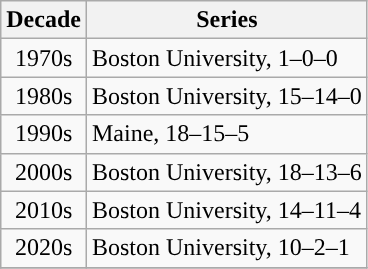<table class="wikitable">
<tr>
<th>Decade</th>
<th>Series</th>
</tr>
<tr>
<td style="text-align:center">1970s</td>
<td>Boston University, 1–0–0</td>
</tr>
<tr>
<td style="text-align:center">1980s</td>
<td>Boston University, 15–14–0</td>
</tr>
<tr>
<td style="text-align:center">1990s</td>
<td>Maine, 18–15–5</td>
</tr>
<tr>
<td style="text-align:center">2000s</td>
<td>Boston University, 18–13–6</td>
</tr>
<tr>
<td style="text-align:center">2010s</td>
<td>Boston University, 14–11–4</td>
</tr>
<tr>
<td style="text-align:center">2020s</td>
<td>Boston University, 10–2–1</td>
</tr>
<tr>
</tr>
</table>
